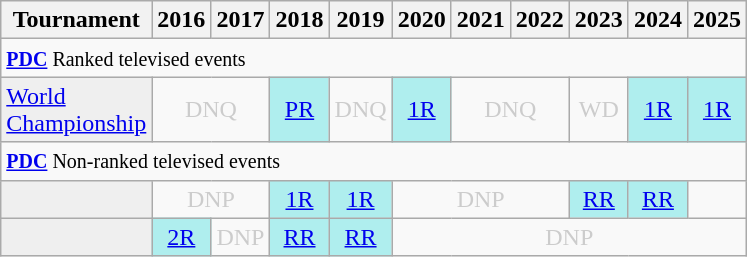<table class="wikitable" style="width:20%; margin:0">
<tr>
<th>Tournament</th>
<th>2016</th>
<th>2017</th>
<th>2018</th>
<th>2019</th>
<th>2020</th>
<th>2021</th>
<th>2022</th>
<th>2023</th>
<th>2024</th>
<th>2025</th>
</tr>
<tr>
<td colspan="11" style="text-align:left"><small><strong><a href='#'>PDC</a> </strong>Ranked televised events</small></td>
</tr>
<tr>
<td style="background:#efefef;"><a href='#'>World Championship</a></td>
<td colspan="2" style="text-align:center; color:#ccc;">DNQ</td>
<td style="text-align:center; background:#afeeee;"><a href='#'>PR</a></td>
<td style="text-align:center; color:#ccc;">DNQ</td>
<td style="text-align:center; background:#afeeee;"><a href='#'>1R</a></td>
<td colspan="2" style="text-align:center; color:#ccc;">DNQ</td>
<td colspan="1" style="text-align:center; color:#ccc;">WD</td>
<td style="text-align:center; background:#afeeee;"><a href='#'>1R</a></td>
<td style="text-align:center; background:#afeeee;"><a href='#'>1R</a></td>
</tr>
<tr>
<td colspan="11" style="text-align:left"><small><strong><a href='#'>PDC</a> </strong>Non-ranked televised events</small></td>
</tr>
<tr>
<td style="background:#efefef;"></td>
<td colspan="2" style="text-align:center; color:#ccc;">DNP</td>
<td style="text-align:center; background:#afeeee;"><a href='#'>1R</a></td>
<td style="text-align:center; background:#afeeee;"><a href='#'>1R</a></td>
<td colspan="3" style="text-align:center; color:#ccc;">DNP</td>
<td style="text-align:center; background:#afeeee;"><a href='#'>RR</a></td>
<td style="text-align:center; background:#afeeee;"><a href='#'>RR</a></td>
<td></td>
</tr>
<tr>
<td style="background:#efefef;"></td>
<td style="text-align:center; background:#afeeee;"><a href='#'>2R</a></td>
<td style="text-align:center; color:#ccc;">DNP</td>
<td style="text-align:center; background:#afeeee;"><a href='#'>RR</a></td>
<td style="text-align:center; background:#afeeee;"><a href='#'>RR</a></td>
<td colspan="6" style="text-align:center; color:#ccc;">DNP</td>
</tr>
</table>
